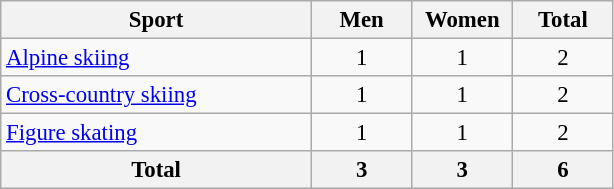<table class="wikitable sortable" style="text-align:center; font-size:95%">
<tr>
<th width=200>Sport</th>
<th width=60>Men</th>
<th width=60>Women</th>
<th width=60>Total</th>
</tr>
<tr>
<td align=left><a href='#'>Alpine skiing</a></td>
<td>1</td>
<td>1</td>
<td>2</td>
</tr>
<tr>
<td align=left><a href='#'>Cross-country skiing</a></td>
<td>1</td>
<td>1</td>
<td>2</td>
</tr>
<tr>
<td align=left><a href='#'>Figure skating</a></td>
<td>1</td>
<td>1</td>
<td>2</td>
</tr>
<tr>
<th>Total</th>
<th>3</th>
<th>3</th>
<th>6</th>
</tr>
</table>
